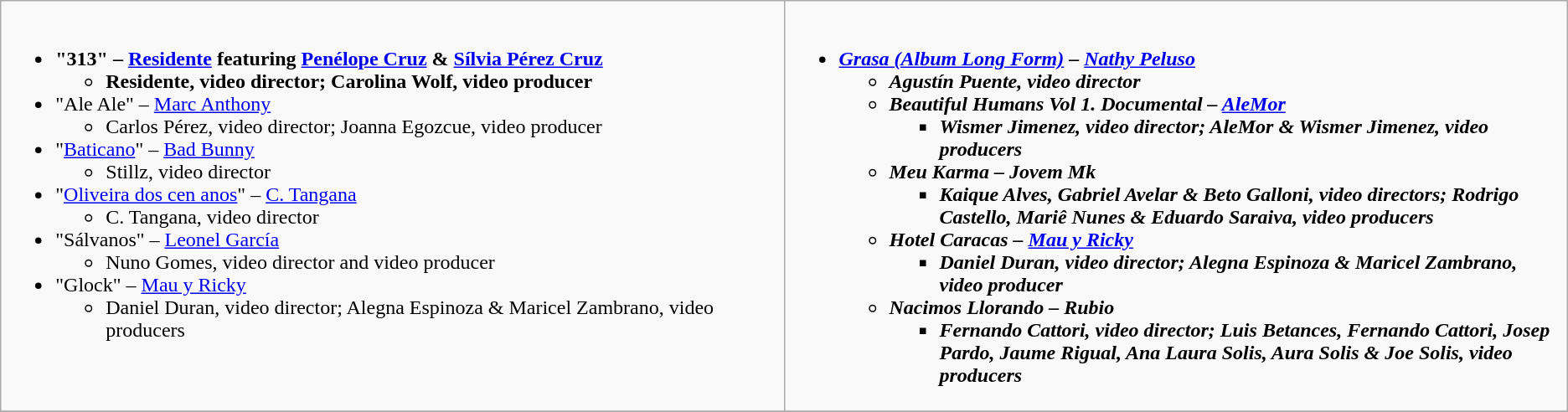<table class="wikitable">
<tr>
<td style="vertical-align:top;" width="50%"><br><ul><li><strong>"313" – <a href='#'>Residente</a> featuring <a href='#'>Penélope Cruz</a> & <a href='#'>Sílvia Pérez Cruz</a></strong><ul><li><strong>Residente, video director; Carolina Wolf, video producer</strong></li></ul></li><li>"Ale Ale" – <a href='#'>Marc Anthony</a><ul><li>Carlos Pérez, video director; Joanna Egozcue, video producer</li></ul></li><li>"<a href='#'>Baticano</a>" – <a href='#'>Bad Bunny</a><ul><li>Stillz, video director</li></ul></li><li>"<a href='#'>Oliveira dos cen anos</a>" – <a href='#'>C. Tangana</a><ul><li>C. Tangana, video director</li></ul></li><li>"Sálvanos" – <a href='#'>Leonel García</a><ul><li>Nuno Gomes, video director and video producer</li></ul></li><li>"Glock" – <a href='#'>Mau y Ricky</a><ul><li>Daniel Duran, video director; Alegna Espinoza & Maricel Zambrano, video producers</li></ul></li></ul></td>
<td style="vertical-align:top;" width="50%"><br><ul><li><strong><em><a href='#'>Grasa (Album Long Form)</a><em> – <a href='#'>Nathy Peluso</a><strong><ul><li></strong>Agustín Puente, video director<strong></li><li></em>Beautiful Humans Vol 1. Documental<em> – <a href='#'>AleMor</a><ul><li>Wismer Jimenez, video director; AleMor & Wismer Jimenez, video producers</li></ul></li><li></em>Meu Karma<em> – Jovem Mk<ul><li>Kaique Alves, Gabriel Avelar & Beto Galloni, video directors;  Rodrigo Castello, Mariê Nunes & Eduardo Saraiva, video producers</li></ul></li><li></em>Hotel Caracas<em> – <a href='#'>Mau y Ricky</a><ul><li>Daniel Duran, video director; Alegna Espinoza & Maricel Zambrano, video producer</li></ul></li><li></em>Nacimos Llorando<em> – Rubio<ul><li>Fernando Cattori, video director; Luis Betances, Fernando Cattori, Josep Pardo, Jaume Rigual, Ana Laura Solis, Aura Solis & Joe Solis, video producers</li></ul></li></ul></li></ul></td>
</tr>
<tr>
</tr>
</table>
